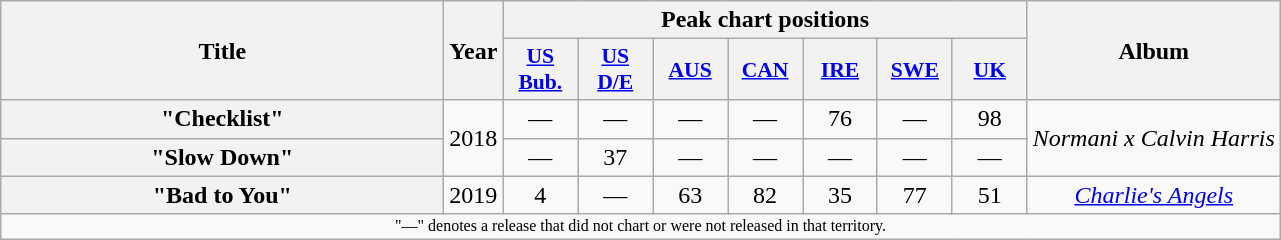<table class="wikitable plainrowheaders" style="text-align:center;">
<tr>
<th scope="col" rowspan="2" style="width:18em;">Title</th>
<th scope="col" rowspan="2" style="width:1em;">Year</th>
<th colspan="7" scope="col">Peak chart positions</th>
<th scope="col" rowspan="2">Album</th>
</tr>
<tr>
<th scope="col" style="width:3em;font-size:90%;"><a href='#'>US<br>Bub.</a><br></th>
<th scope="col" style="width:3em;font-size:90%;"><a href='#'>US<br>D/E</a><br></th>
<th scope="col" style="width:3em;font-size:90%;"><a href='#'>AUS</a><br></th>
<th scope="col" style="width:3em;font-size:90%;"><a href='#'>CAN</a><br></th>
<th scope="col" style="width:3em;font-size:90%;"><a href='#'>IRE</a><br></th>
<th scope="col" style="width:3em;font-size:90%;"><a href='#'>SWE</a><br></th>
<th scope="col" style="width:3em;font-size:90%;"><a href='#'>UK</a><br></th>
</tr>
<tr>
<th scope="row">"Checklist"<br></th>
<td rowspan="2">2018</td>
<td>—</td>
<td>—</td>
<td>—</td>
<td>—</td>
<td>76</td>
<td>—</td>
<td>98</td>
<td rowspan="2"><em>Normani x Calvin Harris</em></td>
</tr>
<tr>
<th scope="row">"Slow Down"<br></th>
<td>—</td>
<td>37</td>
<td>—</td>
<td>—</td>
<td>—</td>
<td>—</td>
<td>—</td>
</tr>
<tr>
<th scope="row">"Bad to You"<br></th>
<td>2019</td>
<td>4</td>
<td>—</td>
<td>63</td>
<td>82</td>
<td>35</td>
<td>77</td>
<td>51</td>
<td><em><a href='#'>Charlie's Angels</a></em></td>
</tr>
<tr>
<td colspan="14" style="font-size:8pt">"—" denotes a release that did not chart or were not released in that territory.</td>
</tr>
</table>
